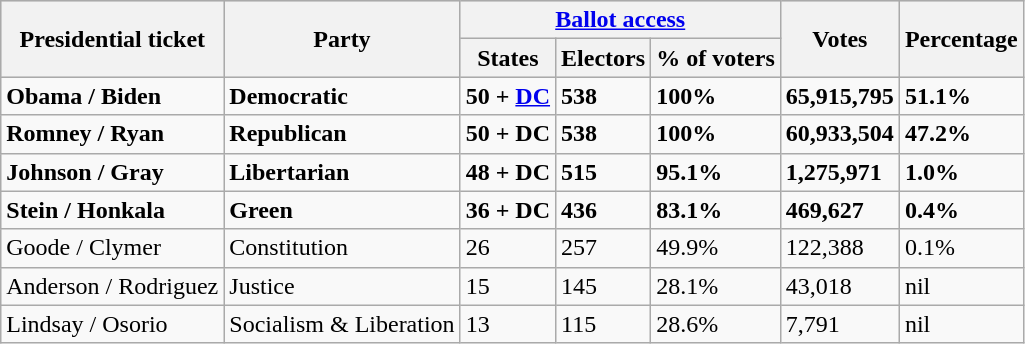<table class="wikitable">
<tr style="background:lightgrey;">
<th rowspan="2">Presidential ticket</th>
<th rowspan="2">Party</th>
<th colspan="3"><a href='#'>Ballot access</a></th>
<th rowspan="2">Votes</th>
<th rowspan="2">Percentage</th>
</tr>
<tr style="background:lightgrey;">
<th>States</th>
<th>Electors</th>
<th>% of voters</th>
</tr>
<tr>
<td><strong>Obama / Biden</strong></td>
<td><strong>Democratic</strong></td>
<td><strong>50 + <a href='#'>DC</a></strong></td>
<td><strong>538</strong></td>
<td><strong>100%</strong></td>
<td><strong>65,915,795</strong></td>
<td><strong>51.1%</strong></td>
</tr>
<tr>
<td><strong>Romney / Ryan</strong></td>
<td><strong>Republican</strong></td>
<td><strong>50 + DC</strong></td>
<td><strong>538</strong></td>
<td><strong>100%</strong></td>
<td><strong>60,933,504</strong></td>
<td><strong>47.2%</strong></td>
</tr>
<tr>
<td><strong>Johnson / Gray</strong> </td>
<td><strong>Libertarian</strong></td>
<td><strong>48 + DC</strong></td>
<td><strong>515</strong></td>
<td><strong>95.1%</strong></td>
<td><strong>1,275,971</strong></td>
<td><strong>1.0%</strong></td>
</tr>
<tr>
<td><strong>Stein / Honkala</strong></td>
<td><strong>Green</strong></td>
<td><strong>36 + DC</strong></td>
<td><strong>436</strong></td>
<td><strong>83.1%</strong></td>
<td><strong>469,627</strong></td>
<td><strong>0.4%</strong></td>
</tr>
<tr>
<td>Goode / Clymer</td>
<td>Constitution</td>
<td>26</td>
<td>257</td>
<td>49.9%</td>
<td>122,388</td>
<td>0.1%</td>
</tr>
<tr>
<td>Anderson / Rodriguez</td>
<td>Justice</td>
<td>15</td>
<td>145</td>
<td>28.1%</td>
<td>43,018</td>
<td>nil</td>
</tr>
<tr>
<td>Lindsay / Osorio</td>
<td>Socialism & Liberation</td>
<td>13</td>
<td>115</td>
<td>28.6%</td>
<td>7,791</td>
<td>nil</td>
</tr>
</table>
